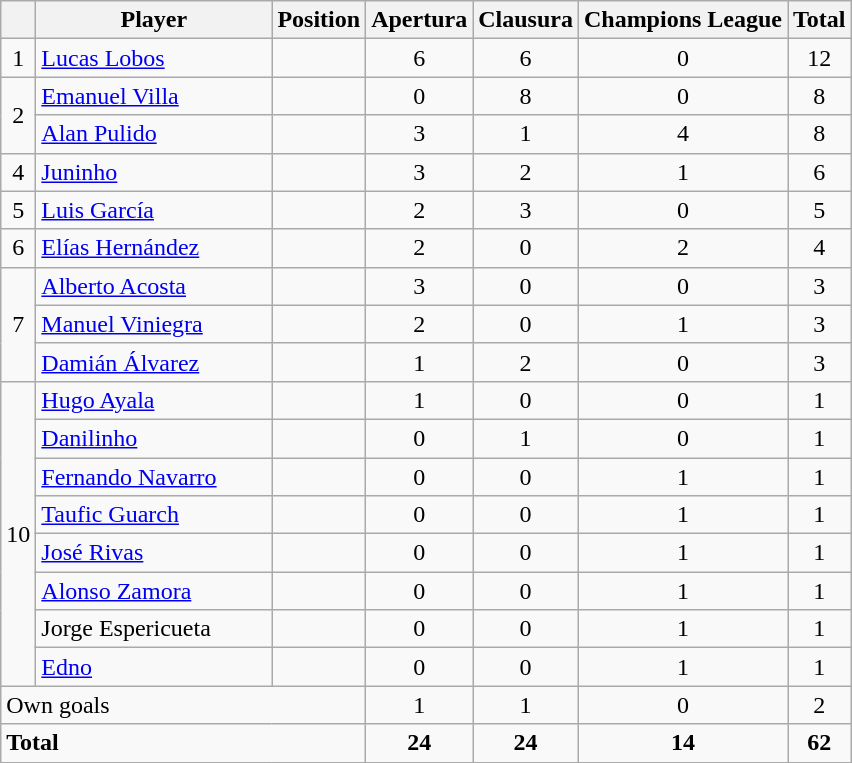<table class="wikitable" style="text-align:center">
<tr>
<th></th>
<th style="width:150px;">Player</th>
<th>Position</th>
<th>Apertura</th>
<th>Clausura</th>
<th>Champions League</th>
<th>Total</th>
</tr>
<tr>
<td>1</td>
<td align=left> <a href='#'>Lucas Lobos</a></td>
<td></td>
<td>6</td>
<td>6</td>
<td>0</td>
<td>12</td>
</tr>
<tr>
<td rowspan=2>2</td>
<td align=left> <a href='#'>Emanuel Villa</a></td>
<td></td>
<td>0</td>
<td>8</td>
<td>0</td>
<td>8</td>
</tr>
<tr>
<td align=left> <a href='#'>Alan Pulido</a></td>
<td></td>
<td>3</td>
<td>1</td>
<td>4</td>
<td>8</td>
</tr>
<tr>
<td>4</td>
<td align=left> <a href='#'>Juninho</a></td>
<td></td>
<td>3</td>
<td>2</td>
<td>1</td>
<td>6</td>
</tr>
<tr>
<td>5</td>
<td align=left> <a href='#'>Luis García</a></td>
<td></td>
<td>2</td>
<td>3</td>
<td>0</td>
<td>5</td>
</tr>
<tr>
<td>6</td>
<td align=left> <a href='#'>Elías Hernández</a></td>
<td></td>
<td>2</td>
<td>0</td>
<td>2</td>
<td>4</td>
</tr>
<tr>
<td rowspan=3>7</td>
<td align=left> <a href='#'>Alberto Acosta</a></td>
<td></td>
<td>3</td>
<td>0</td>
<td>0</td>
<td>3</td>
</tr>
<tr>
<td align=left> <a href='#'>Manuel Viniegra</a></td>
<td></td>
<td>2</td>
<td>0</td>
<td>1</td>
<td>3</td>
</tr>
<tr>
<td align=left> <a href='#'>Damián Álvarez</a></td>
<td></td>
<td>1</td>
<td>2</td>
<td>0</td>
<td>3</td>
</tr>
<tr>
<td rowspan=8>10</td>
<td align=left> <a href='#'>Hugo Ayala</a></td>
<td></td>
<td>1</td>
<td>0</td>
<td>0</td>
<td>1</td>
</tr>
<tr>
<td align=left> <a href='#'>Danilinho</a></td>
<td></td>
<td>0</td>
<td>1</td>
<td>0</td>
<td>1</td>
</tr>
<tr>
<td align=left> <a href='#'>Fernando Navarro</a></td>
<td></td>
<td>0</td>
<td>0</td>
<td>1</td>
<td>1</td>
</tr>
<tr>
<td align=left> <a href='#'>Taufic Guarch</a></td>
<td></td>
<td>0</td>
<td>0</td>
<td>1</td>
<td>1</td>
</tr>
<tr>
<td align=left> <a href='#'>José Rivas</a></td>
<td></td>
<td>0</td>
<td>0</td>
<td>1</td>
<td>1</td>
</tr>
<tr>
<td align=left> <a href='#'>Alonso Zamora</a></td>
<td></td>
<td>0</td>
<td>0</td>
<td>1</td>
<td>1</td>
</tr>
<tr>
<td align=left> Jorge Espericueta</td>
<td></td>
<td>0</td>
<td>0</td>
<td>1</td>
<td>1</td>
</tr>
<tr>
<td align=left> <a href='#'>Edno</a></td>
<td></td>
<td>0</td>
<td>0</td>
<td>1</td>
<td>1</td>
</tr>
<tr>
<td align=left colspan=3>Own goals</td>
<td>1</td>
<td>1</td>
<td>0</td>
<td>2</td>
</tr>
<tr>
<td align=left colspan=3><strong>Total</strong></td>
<td><strong>24</strong></td>
<td><strong>24</strong></td>
<td><strong>14</strong></td>
<td><strong>62</strong></td>
</tr>
<tr>
</tr>
</table>
